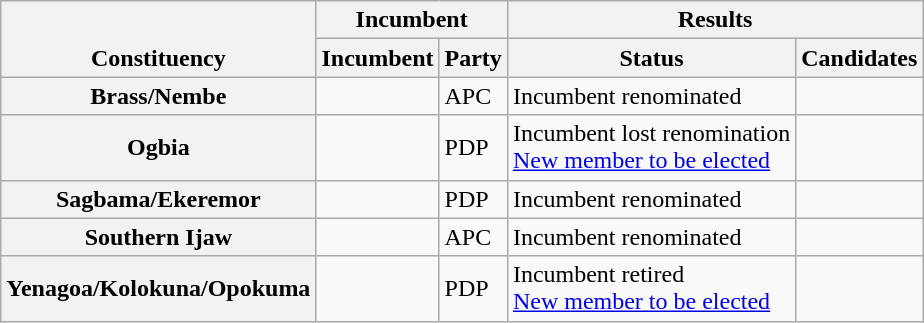<table class="wikitable sortable">
<tr valign=bottom>
<th rowspan=2>Constituency</th>
<th colspan=2>Incumbent</th>
<th colspan=2>Results</th>
</tr>
<tr valign=bottom>
<th>Incumbent</th>
<th>Party</th>
<th>Status</th>
<th>Candidates</th>
</tr>
<tr>
<th>Brass/Nembe</th>
<td></td>
<td>APC</td>
<td>Incumbent renominated</td>
<td nowrap></td>
</tr>
<tr>
<th>Ogbia</th>
<td></td>
<td>PDP</td>
<td>Incumbent lost renomination<br><a href='#'>New member to be elected</a></td>
<td nowrap></td>
</tr>
<tr>
<th>Sagbama/Ekeremor</th>
<td></td>
<td>PDP</td>
<td>Incumbent renominated</td>
<td nowrap></td>
</tr>
<tr>
<th>Southern Ijaw</th>
<td></td>
<td>APC</td>
<td>Incumbent renominated</td>
<td nowrap></td>
</tr>
<tr>
<th>Yenagoa/Kolokuna/Opokuma</th>
<td></td>
<td>PDP</td>
<td>Incumbent retired<br><a href='#'>New member to be elected</a></td>
<td nowrap></td>
</tr>
</table>
